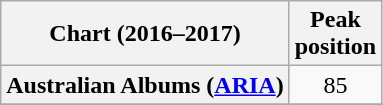<table class="wikitable sortable plainrowheaders" style="text-align:center">
<tr>
<th scope="col">Chart (2016–2017)</th>
<th scope="col">Peak<br> position</th>
</tr>
<tr>
<th scope="row">Australian Albums (<a href='#'>ARIA</a>)</th>
<td>85</td>
</tr>
<tr>
</tr>
<tr>
</tr>
<tr>
</tr>
<tr>
</tr>
<tr>
</tr>
<tr>
</tr>
<tr>
</tr>
<tr>
</tr>
<tr>
</tr>
<tr>
</tr>
</table>
